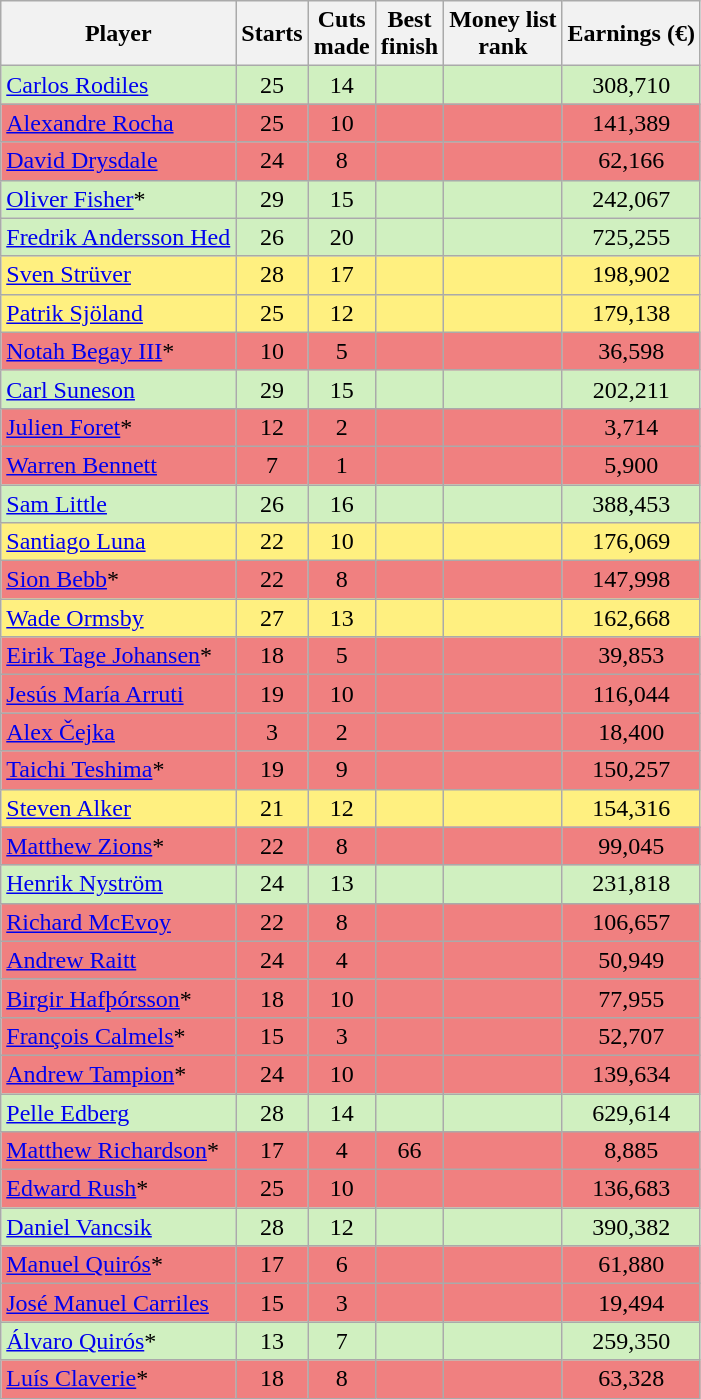<table class="wikitable sortable" style="text-align:center">
<tr>
<th>Player</th>
<th>Starts</th>
<th>Cuts<br>made</th>
<th>Best<br>finish</th>
<th>Money list<br>rank</th>
<th>Earnings (€)</th>
</tr>
<tr style="background:#D0F0C0;">
<td align=left> <a href='#'>Carlos Rodiles</a></td>
<td>25</td>
<td>14</td>
<td></td>
<td></td>
<td>308,710</td>
</tr>
<tr style="background:#F08080;">
<td align=left> <a href='#'>Alexandre Rocha</a></td>
<td>25</td>
<td>10</td>
<td></td>
<td></td>
<td>141,389</td>
</tr>
<tr style="background:#F08080;">
<td align=left> <a href='#'>David Drysdale</a></td>
<td>24</td>
<td>8</td>
<td></td>
<td></td>
<td>62,166</td>
</tr>
<tr style="background:#D0F0C0;">
<td align=left> <a href='#'>Oliver Fisher</a>*</td>
<td>29</td>
<td>15</td>
<td></td>
<td></td>
<td>242,067</td>
</tr>
<tr style="background:#D0F0C0;">
<td align=left> <a href='#'>Fredrik Andersson Hed</a></td>
<td>26</td>
<td>20</td>
<td></td>
<td></td>
<td>725,255</td>
</tr>
<tr style="background:#FFF080;">
<td align=left> <a href='#'>Sven Strüver</a></td>
<td>28</td>
<td>17</td>
<td></td>
<td></td>
<td>198,902</td>
</tr>
<tr style="background:#FFF080;">
<td align=left> <a href='#'>Patrik Sjöland</a></td>
<td>25</td>
<td>12</td>
<td></td>
<td></td>
<td>179,138</td>
</tr>
<tr style="background:#F08080;">
<td align=left> <a href='#'>Notah Begay III</a>*</td>
<td>10</td>
<td>5</td>
<td></td>
<td></td>
<td>36,598</td>
</tr>
<tr style="background:#D0F0C0;">
<td align=left> <a href='#'>Carl Suneson</a></td>
<td>29</td>
<td>15</td>
<td><strong></strong></td>
<td></td>
<td>202,211</td>
</tr>
<tr style="background:#F08080;">
<td align=left> <a href='#'>Julien Foret</a>*</td>
<td>12</td>
<td>2</td>
<td></td>
<td></td>
<td>3,714</td>
</tr>
<tr style="background:#F08080;">
<td align=left> <a href='#'>Warren Bennett</a></td>
<td>7</td>
<td>1</td>
<td></td>
<td></td>
<td>5,900</td>
</tr>
<tr style="background:#D0F0C0;">
<td align=left> <a href='#'>Sam Little</a></td>
<td>26</td>
<td>16</td>
<td></td>
<td></td>
<td>388,453</td>
</tr>
<tr style="background:#FFF080;">
<td align=left> <a href='#'>Santiago Luna</a></td>
<td>22</td>
<td>10</td>
<td></td>
<td></td>
<td>176,069</td>
</tr>
<tr style="background:#F08080;">
<td align=left> <a href='#'>Sion Bebb</a>*</td>
<td>22</td>
<td>8</td>
<td></td>
<td></td>
<td>147,998</td>
</tr>
<tr style="background:#FFF080;">
<td align=left> <a href='#'>Wade Ormsby</a></td>
<td>27</td>
<td>13</td>
<td></td>
<td></td>
<td>162,668</td>
</tr>
<tr style="background:#F08080;">
<td align=left> <a href='#'>Eirik Tage Johansen</a>*</td>
<td>18</td>
<td>5</td>
<td></td>
<td></td>
<td>39,853</td>
</tr>
<tr style="background:#F08080;">
<td align=left> <a href='#'>Jesús María Arruti</a></td>
<td>19</td>
<td>10</td>
<td></td>
<td></td>
<td>116,044</td>
</tr>
<tr style="background:#F08080;">
<td align=left> <a href='#'>Alex Čejka</a></td>
<td>3</td>
<td>2</td>
<td></td>
<td></td>
<td>18,400</td>
</tr>
<tr style="background:#F08080;">
<td align=left> <a href='#'>Taichi Teshima</a>*</td>
<td>19</td>
<td>9</td>
<td></td>
<td></td>
<td>150,257</td>
</tr>
<tr style="background:#FFF080;">
<td align=left> <a href='#'>Steven Alker</a></td>
<td>21</td>
<td>12</td>
<td></td>
<td></td>
<td>154,316</td>
</tr>
<tr style="background:#F08080;">
<td align=left> <a href='#'>Matthew Zions</a>*</td>
<td>22</td>
<td>8</td>
<td></td>
<td></td>
<td>99,045</td>
</tr>
<tr style="background:#D0F0C0;">
<td align=left> <a href='#'>Henrik Nyström</a></td>
<td>24</td>
<td>13</td>
<td></td>
<td></td>
<td>231,818</td>
</tr>
<tr style="background:#F08080;">
<td align=left> <a href='#'>Richard McEvoy</a></td>
<td>22</td>
<td>8</td>
<td></td>
<td></td>
<td>106,657</td>
</tr>
<tr style="background:#F08080;">
<td align=left> <a href='#'>Andrew Raitt</a></td>
<td>24</td>
<td>4</td>
<td></td>
<td></td>
<td>50,949</td>
</tr>
<tr style="background:#F08080;">
<td align=left> <a href='#'>Birgir Hafþórsson</a>*</td>
<td>18</td>
<td>10</td>
<td></td>
<td></td>
<td>77,955</td>
</tr>
<tr style="background:#F08080;">
<td align=left> <a href='#'>François Calmels</a>*</td>
<td>15</td>
<td>3</td>
<td></td>
<td></td>
<td>52,707</td>
</tr>
<tr style="background:#F08080;">
<td align=left> <a href='#'>Andrew Tampion</a>*</td>
<td>24</td>
<td>10</td>
<td></td>
<td></td>
<td>139,634</td>
</tr>
<tr style="background:#D0F0C0;">
<td align=left> <a href='#'>Pelle Edberg</a></td>
<td>28</td>
<td>14</td>
<td></td>
<td></td>
<td>629,614</td>
</tr>
<tr style="background:#F08080;">
<td align=left> <a href='#'>Matthew Richardson</a>*</td>
<td>17</td>
<td>4</td>
<td>66</td>
<td></td>
<td>8,885</td>
</tr>
<tr style="background:#F08080;">
<td align=left> <a href='#'>Edward Rush</a>*</td>
<td>25</td>
<td>10</td>
<td></td>
<td></td>
<td>136,683</td>
</tr>
<tr style="background:#D0F0C0;">
<td align=left> <a href='#'>Daniel Vancsik</a></td>
<td>28</td>
<td>12</td>
<td><strong></strong></td>
<td></td>
<td>390,382</td>
</tr>
<tr style="background:#F08080;">
<td align=left> <a href='#'>Manuel Quirós</a>*</td>
<td>17</td>
<td>6</td>
<td></td>
<td></td>
<td>61,880</td>
</tr>
<tr style="background:#F08080;">
<td align=left> <a href='#'>José Manuel Carriles</a></td>
<td>15</td>
<td>3</td>
<td></td>
<td></td>
<td>19,494</td>
</tr>
<tr style="background:#D0F0C0;">
<td align=left> <a href='#'>Álvaro Quirós</a>*</td>
<td>13</td>
<td>7</td>
<td><strong></strong></td>
<td></td>
<td>259,350</td>
</tr>
<tr style="background:#F08080;">
<td align=left> <a href='#'>Luís Claverie</a>*</td>
<td>18</td>
<td>8</td>
<td></td>
<td></td>
<td>63,328</td>
</tr>
</table>
